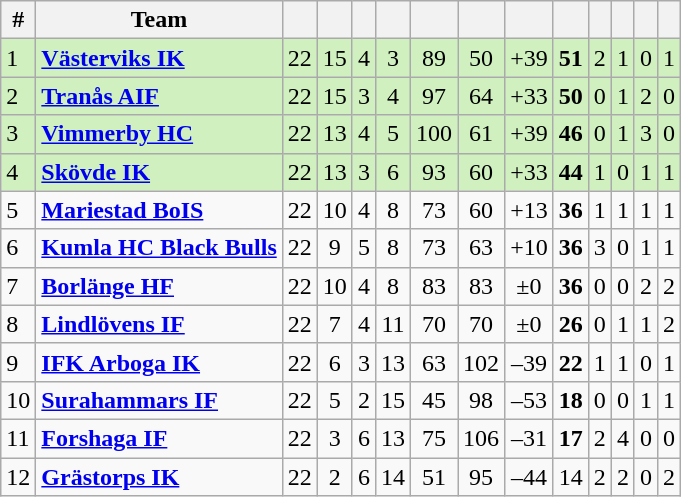<table class="wikitable sortable">
<tr>
<th>#</th>
<th>Team</th>
<th></th>
<th></th>
<th></th>
<th></th>
<th></th>
<th></th>
<th></th>
<th></th>
<th></th>
<th></th>
<th></th>
<th></th>
</tr>
<tr style="background: #D0F0C0;">
<td>1</td>
<td><strong><a href='#'>Västerviks IK</a></strong></td>
<td style="text-align: center;">22</td>
<td style="text-align: center;">15</td>
<td style="text-align: center;">4</td>
<td style="text-align: center;">3</td>
<td style="text-align: center;">89</td>
<td style="text-align: center;">50</td>
<td style="text-align: center;">+39</td>
<td style="text-align: center;"><strong>51</strong></td>
<td style="text-align: center;">2</td>
<td style="text-align: center;">1</td>
<td style="text-align: center;">0</td>
<td style="text-align: center;">1</td>
</tr>
<tr style="background: #D0F0C0;">
<td>2</td>
<td><strong><a href='#'>Tranås AIF</a></strong></td>
<td style="text-align: center;">22</td>
<td style="text-align: center;">15</td>
<td style="text-align: center;">3</td>
<td style="text-align: center;">4</td>
<td style="text-align: center;">97</td>
<td style="text-align: center;">64</td>
<td style="text-align: center;">+33</td>
<td style="text-align: center;"><strong>50</strong></td>
<td style="text-align: center;">0</td>
<td style="text-align: center;">1</td>
<td style="text-align: center;">2</td>
<td style="text-align: center;">0</td>
</tr>
<tr style="background: #D0F0C0;">
<td>3</td>
<td><strong><a href='#'>Vimmerby HC</a></strong></td>
<td style="text-align: center;">22</td>
<td style="text-align: center;">13</td>
<td style="text-align: center;">4</td>
<td style="text-align: center;">5</td>
<td style="text-align: center;">100</td>
<td style="text-align: center;">61</td>
<td style="text-align: center;">+39</td>
<td style="text-align: center;"><strong>46</strong></td>
<td style="text-align: center;">0</td>
<td style="text-align: center;">1</td>
<td style="text-align: center;">3</td>
<td style="text-align: center;">0</td>
</tr>
<tr style="background: #D0F0C0;">
<td>4</td>
<td><strong><a href='#'>Skövde IK</a></strong></td>
<td style="text-align: center;">22</td>
<td style="text-align: center;">13</td>
<td style="text-align: center;">3</td>
<td style="text-align: center;">6</td>
<td style="text-align: center;">93</td>
<td style="text-align: center;">60</td>
<td style="text-align: center;">+33</td>
<td style="text-align: center;"><strong>44</strong></td>
<td style="text-align: center;">1</td>
<td style="text-align: center;">0</td>
<td style="text-align: center;">1</td>
<td style="text-align: center;">1</td>
</tr>
<tr style="background: ;">
<td>5</td>
<td><strong><a href='#'>Mariestad BoIS</a></strong></td>
<td style="text-align: center;">22</td>
<td style="text-align: center;">10</td>
<td style="text-align: center;">4</td>
<td style="text-align: center;">8</td>
<td style="text-align: center;">73</td>
<td style="text-align: center;">60</td>
<td style="text-align: center;">+13</td>
<td style="text-align: center;"><strong>36</strong></td>
<td style="text-align: center;">1</td>
<td style="text-align: center;">1</td>
<td style="text-align: center;">1</td>
<td style="text-align: center;">1</td>
</tr>
<tr style="background: ;">
<td>6</td>
<td><strong><a href='#'>Kumla HC Black Bulls</a></strong></td>
<td style="text-align: center;">22</td>
<td style="text-align: center;">9</td>
<td style="text-align: center;">5</td>
<td style="text-align: center;">8</td>
<td style="text-align: center;">73</td>
<td style="text-align: center;">63</td>
<td style="text-align: center;">+10</td>
<td style="text-align: center;"><strong>36</strong></td>
<td style="text-align: center;">3</td>
<td style="text-align: center;">0</td>
<td style="text-align: center;">1</td>
<td style="text-align: center;">1</td>
</tr>
<tr style="background: ;">
<td>7</td>
<td><strong><a href='#'>Borlänge HF</a></strong></td>
<td style="text-align: center;">22</td>
<td style="text-align: center;">10</td>
<td style="text-align: center;">4</td>
<td style="text-align: center;">8</td>
<td style="text-align: center;">83</td>
<td style="text-align: center;">83</td>
<td style="text-align: center;">±0</td>
<td style="text-align: center;"><strong>36</strong></td>
<td style="text-align: center;">0</td>
<td style="text-align: center;">0</td>
<td style="text-align: center;">2</td>
<td style="text-align: center;">2</td>
</tr>
<tr style="background: ;">
<td>8</td>
<td><strong><a href='#'>Lindlövens IF</a></strong></td>
<td style="text-align: center;">22</td>
<td style="text-align: center;">7</td>
<td style="text-align: center;">4</td>
<td style="text-align: center;">11</td>
<td style="text-align: center;">70</td>
<td style="text-align: center;">70</td>
<td style="text-align: center;">±0</td>
<td style="text-align: center;"><strong>26</strong></td>
<td style="text-align: center;">0</td>
<td style="text-align: center;">1</td>
<td style="text-align: center;">1</td>
<td style="text-align: center;">2</td>
</tr>
<tr style="background: ;">
<td>9</td>
<td><strong><a href='#'>IFK Arboga IK</a></strong></td>
<td style="text-align: center;">22</td>
<td style="text-align: center;">6</td>
<td style="text-align: center;">3</td>
<td style="text-align: center;">13</td>
<td style="text-align: center;">63</td>
<td style="text-align: center;">102</td>
<td style="text-align: center;">–39</td>
<td style="text-align: center;"><strong>22</strong></td>
<td style="text-align: center;">1</td>
<td style="text-align: center;">1</td>
<td style="text-align: center;">0</td>
<td style="text-align: center;">1</td>
</tr>
<tr style="background: ;">
<td>10</td>
<td><strong><a href='#'>Surahammars IF</a></strong></td>
<td style="text-align: center;">22</td>
<td style="text-align: center;">5</td>
<td style="text-align: center;">2</td>
<td style="text-align: center;">15</td>
<td style="text-align: center;">45</td>
<td style="text-align: center;">98</td>
<td style="text-align: center;">–53</td>
<td style="text-align: center;"><strong>18</strong></td>
<td style="text-align: center;">0</td>
<td style="text-align: center;">0</td>
<td style="text-align: center;">1</td>
<td style="text-align: center;">1</td>
</tr>
<tr style="background: ;">
<td>11</td>
<td><strong><a href='#'>Forshaga IF</a></strong></td>
<td style="text-align: center;">22</td>
<td style="text-align: center;">3</td>
<td style="text-align: center;">6</td>
<td style="text-align: center;">13</td>
<td style="text-align: center;">75</td>
<td style="text-align: center;">106</td>
<td style="text-align: center;">–31</td>
<td style="text-align: center;"><strong>17</strong></td>
<td style="text-align: center;">2</td>
<td style="text-align: center;">4</td>
<td style="text-align: center;">0</td>
<td style="text-align: center;">0</td>
</tr>
<tr style="background: ;">
<td>12</td>
<td><strong><a href='#'>Grästorps IK</a></strong></td>
<td style="text-align: center;">22</td>
<td style="text-align: center;">2</td>
<td style="text-align: center;">6</td>
<td style="text-align: center;">14</td>
<td style="text-align: center;">51</td>
<td style="text-align: center;">95</td>
<td style="text-align: center;">–44</td>
<td style="text-align: center;">14</td>
<td style="text-align: center;">2</td>
<td style="text-align: center;">2</td>
<td style="text-align: center;">0</td>
<td style="text-align: center;">2</td>
</tr>
</table>
